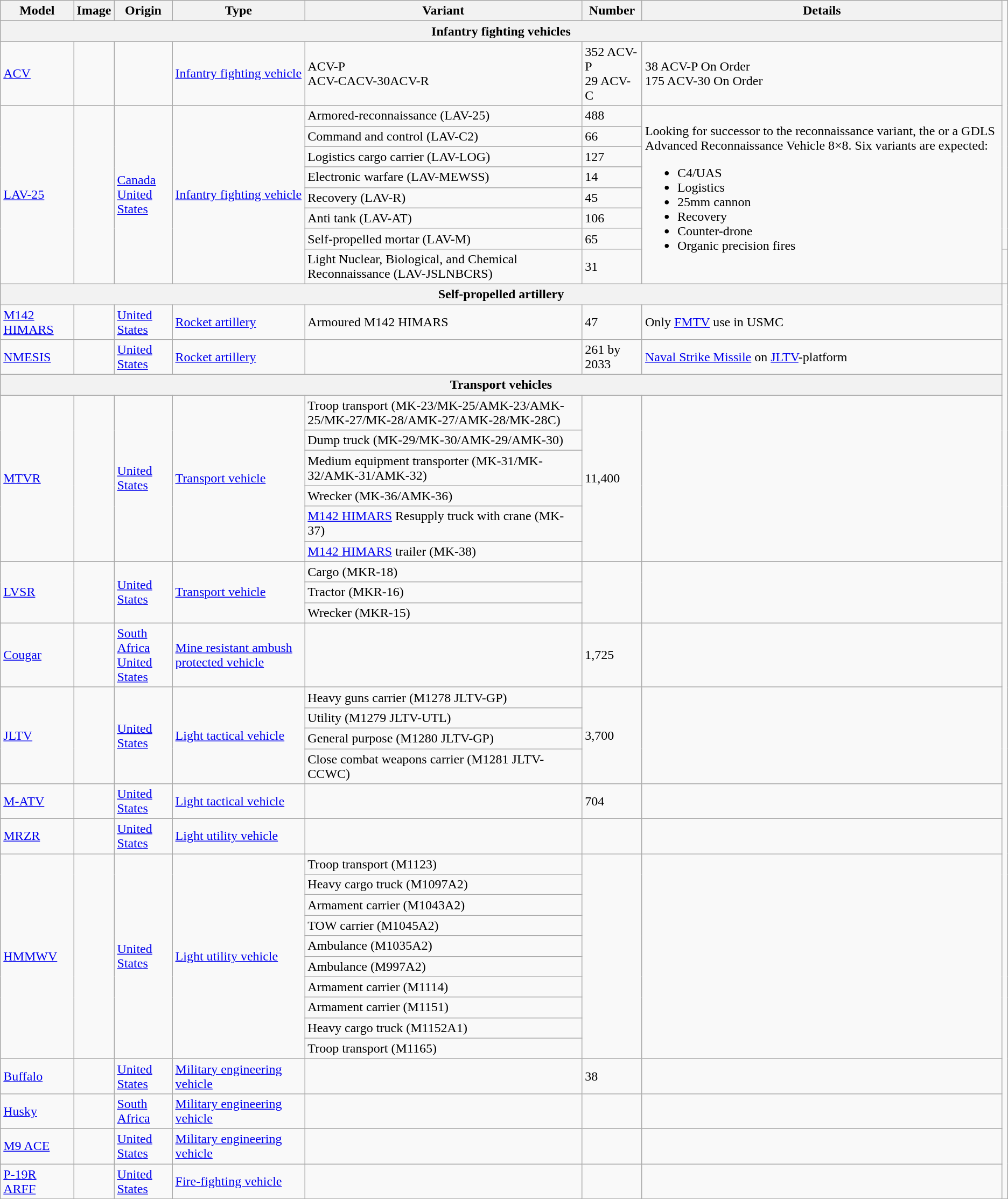<table class="wikitable">
<tr>
<th>Model</th>
<th>Image</th>
<th>Origin</th>
<th>Type</th>
<th>Variant</th>
<th>Number</th>
<th>Details</th>
</tr>
<tr>
<th colspan="7">Infantry fighting vehicles</th>
</tr>
<tr>
<td><a href='#'>ACV</a></td>
<td></td>
<td><br></td>
<td><a href='#'>Infantry fighting vehicle</a></td>
<td>ACV-P<br>ACV-CACV-30ACV-R</td>
<td>352 ACV-P<br>29 ACV-C</td>
<td>38 ACV-P On Order<br>175 ACV-30 On Order</td>
</tr>
<tr>
<td rowspan="8"><a href='#'>LAV-25</a></td>
<td rowspan="8"></td>
<td rowspan="8"> <a href='#'>Canada</a><br> <a href='#'>United States</a></td>
<td rowspan="8"><a href='#'>Infantry fighting vehicle</a></td>
<td>Armored-reconnaissance (LAV-25)</td>
<td>488</td>
<td rowspan="8">Looking for successor to the reconnaissance variant, the  or a GDLS Advanced Reconnaissance Vehicle 8×8. Six variants are expected:<br><ul><li>C4/UAS</li><li>Logistics</li><li>25mm cannon</li><li>Recovery</li><li>Counter-drone</li><li>Organic precision fires</li></ul></td>
</tr>
<tr>
<td>Command and control (LAV-C2)</td>
<td>66</td>
</tr>
<tr>
<td>Logistics cargo carrier (LAV-LOG)</td>
<td>127</td>
</tr>
<tr>
<td>Electronic warfare (LAV-MEWSS)</td>
<td>14</td>
</tr>
<tr>
<td>Recovery (LAV-R)</td>
<td>45</td>
</tr>
<tr>
<td>Anti tank (LAV-AT)</td>
<td>106</td>
</tr>
<tr>
<td>Self-propelled mortar (LAV-M)</td>
<td>65</td>
</tr>
<tr>
<td>Light Nuclear, Biological, and Chemical Reconnaissance (LAV-JSLNBCRS)</td>
<td>31</td>
<td></td>
</tr>
<tr>
<th colspan="7">Self-propelled artillery</th>
</tr>
<tr>
<td><a href='#'>M142 HIMARS</a></td>
<td></td>
<td> <a href='#'>United States</a></td>
<td><a href='#'>Rocket artillery</a></td>
<td>Armoured M142 HIMARS</td>
<td>47</td>
<td>Only <a href='#'>FMTV</a> use in USMC</td>
</tr>
<tr>
<td><a href='#'>NMESIS</a></td>
<td></td>
<td> <a href='#'>United States</a></td>
<td><a href='#'>Rocket artillery</a></td>
<td></td>
<td>261 by 2033</td>
<td><a href='#'>Naval Strike Missile</a> on <a href='#'>JLTV</a>-platform</td>
</tr>
<tr>
<th colspan="7">Transport vehicles</th>
</tr>
<tr>
<td rowspan="6"><a href='#'>MTVR</a></td>
<td rowspan="6"></td>
<td rowspan="6"> <a href='#'>United States</a></td>
<td rowspan="6"><a href='#'>Transport vehicle</a></td>
<td>Troop transport (MK-23/MK-25/AMK-23/AMK-25/MK-27/MK-28/AMK-27/AMK-28/MK-28C)</td>
<td rowspan="6">11,400</td>
<td rowspan="6"></td>
</tr>
<tr>
<td>Dump truck (MK-29/MK-30/AMK-29/AMK-30)</td>
</tr>
<tr>
<td>Medium equipment transporter (MK-31/MK-32/AMK-31/AMK-32)</td>
</tr>
<tr>
<td>Wrecker (MK-36/AMK-36)</td>
</tr>
<tr>
<td><a href='#'>M142 HIMARS</a> Resupply truck with crane (MK-37)</td>
</tr>
<tr>
<td><a href='#'>M142 HIMARS</a> trailer (MK-38)</td>
</tr>
<tr>
</tr>
<tr>
<td rowspan="3"><a href='#'>LVSR</a></td>
<td rowspan="3"></td>
<td rowspan="3"> <a href='#'>United States</a></td>
<td rowspan="3"><a href='#'>Transport vehicle</a></td>
<td>Cargo (MKR-18)</td>
<td rowspan="3"></td>
<td rowspan="3"></td>
</tr>
<tr>
<td>Tractor (MKR-16)</td>
</tr>
<tr>
<td>Wrecker (MKR-15)</td>
</tr>
<tr>
<td><a href='#'>Cougar</a></td>
<td></td>
<td> <a href='#'>South Africa</a><br> <a href='#'>United States</a></td>
<td><a href='#'>Mine resistant ambush protected vehicle</a></td>
<td></td>
<td>1,725</td>
<td></td>
</tr>
<tr>
<td rowspan="4"><a href='#'>JLTV</a></td>
<td rowspan="4"></td>
<td rowspan="4"> <a href='#'>United States</a></td>
<td rowspan="4"><a href='#'>Light tactical vehicle</a></td>
<td>Heavy guns carrier (M1278 JLTV-GP)</td>
<td rowspan="4">3,700</td>
<td rowspan="4"></td>
</tr>
<tr>
<td>Utility (M1279 JLTV-UTL)</td>
</tr>
<tr>
<td>General purpose (M1280 JLTV-GP)</td>
</tr>
<tr>
<td>Close combat weapons carrier (M1281 JLTV-CCWC)</td>
</tr>
<tr>
<td><a href='#'>M-ATV</a></td>
<td></td>
<td> <a href='#'>United States</a></td>
<td><a href='#'>Light tactical vehicle</a></td>
<td></td>
<td>704</td>
<td></td>
</tr>
<tr>
<td><a href='#'>MRZR</a></td>
<td></td>
<td> <a href='#'>United States</a></td>
<td><a href='#'>Light utility vehicle</a></td>
<td></td>
<td></td>
<td></td>
</tr>
<tr>
<td rowspan="10"><a href='#'>HMMWV</a></td>
<td rowspan="10"></td>
<td rowspan="10"> <a href='#'>United States</a></td>
<td rowspan="10"><a href='#'>Light utility vehicle</a></td>
<td>Troop transport (M1123)</td>
<td rowspan="10"></td>
<td rowspan="10"></td>
</tr>
<tr>
<td>Heavy cargo truck (M1097A2)</td>
</tr>
<tr>
<td>Armament carrier (M1043A2)</td>
</tr>
<tr>
<td>TOW carrier (M1045A2)</td>
</tr>
<tr>
<td>Ambulance (M1035A2)</td>
</tr>
<tr>
<td>Ambulance (M997A2)</td>
</tr>
<tr>
<td>Armament carrier (M1114)</td>
</tr>
<tr>
<td>Armament carrier (M1151)</td>
</tr>
<tr>
<td>Heavy cargo truck (M1152A1)</td>
</tr>
<tr>
<td>Troop transport (M1165)</td>
</tr>
<tr>
<td><a href='#'>Buffalo</a></td>
<td></td>
<td> <a href='#'>United States</a></td>
<td><a href='#'>Military engineering vehicle</a></td>
<td></td>
<td>38</td>
<td></td>
</tr>
<tr>
<td><a href='#'>Husky</a></td>
<td></td>
<td> <a href='#'>South Africa</a></td>
<td><a href='#'>Military engineering vehicle</a></td>
<td></td>
<td></td>
<td></td>
</tr>
<tr>
<td><a href='#'>M9 ACE</a></td>
<td></td>
<td> <a href='#'>United States</a></td>
<td><a href='#'>Military engineering vehicle</a></td>
<td></td>
<td></td>
<td></td>
</tr>
<tr>
<td><a href='#'>P-19R ARFF</a></td>
<td></td>
<td> <a href='#'>United States</a></td>
<td><a href='#'>Fire-fighting vehicle</a></td>
<td></td>
<td></td>
<td></td>
</tr>
</table>
